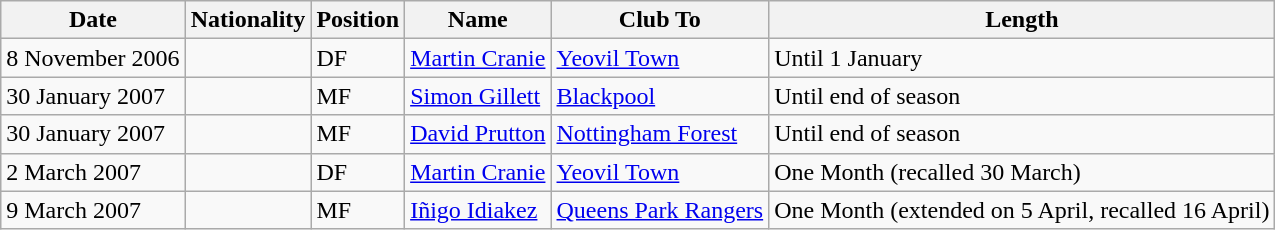<table class="wikitable">
<tr>
<th>Date</th>
<th>Nationality</th>
<th>Position</th>
<th>Name</th>
<th>Club To</th>
<th>Length</th>
</tr>
<tr>
<td>8 November 2006</td>
<td></td>
<td>DF</td>
<td><a href='#'>Martin Cranie</a></td>
<td><a href='#'>Yeovil Town</a></td>
<td>Until 1 January</td>
</tr>
<tr>
<td>30 January 2007</td>
<td></td>
<td>MF</td>
<td><a href='#'>Simon Gillett</a></td>
<td><a href='#'>Blackpool</a></td>
<td>Until end of season</td>
</tr>
<tr>
<td>30 January 2007</td>
<td></td>
<td>MF</td>
<td><a href='#'>David Prutton</a></td>
<td><a href='#'>Nottingham Forest</a></td>
<td>Until end of season</td>
</tr>
<tr>
<td>2 March 2007</td>
<td></td>
<td>DF</td>
<td><a href='#'>Martin Cranie</a></td>
<td><a href='#'>Yeovil Town</a></td>
<td>One Month (recalled 30 March)</td>
</tr>
<tr>
<td>9 March 2007</td>
<td></td>
<td>MF</td>
<td><a href='#'>Iñigo Idiakez</a></td>
<td><a href='#'>Queens Park Rangers</a></td>
<td>One Month (extended on 5 April, recalled 16 April)</td>
</tr>
</table>
